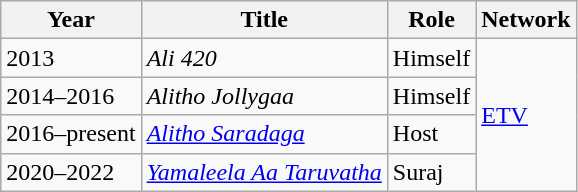<table class="wikitable sortable">
<tr>
<th scope="col">Year</th>
<th scope="col">Title</th>
<th scope="col">Role</th>
<th scope="col">Network</th>
</tr>
<tr>
<td>2013</td>
<td><em>Ali 420</em></td>
<td>Himself</td>
<td rowspan="4"><a href='#'>ETV</a></td>
</tr>
<tr>
<td>2014–2016</td>
<td><em>Alitho Jollygaa</em></td>
<td>Himself</td>
</tr>
<tr>
<td>2016–present</td>
<td><em><a href='#'>Alitho Saradaga</a></em></td>
<td>Host</td>
</tr>
<tr>
<td>2020–2022</td>
<td><em><a href='#'>Yamaleela Aa Taruvatha</a></em></td>
<td>Suraj</td>
</tr>
</table>
